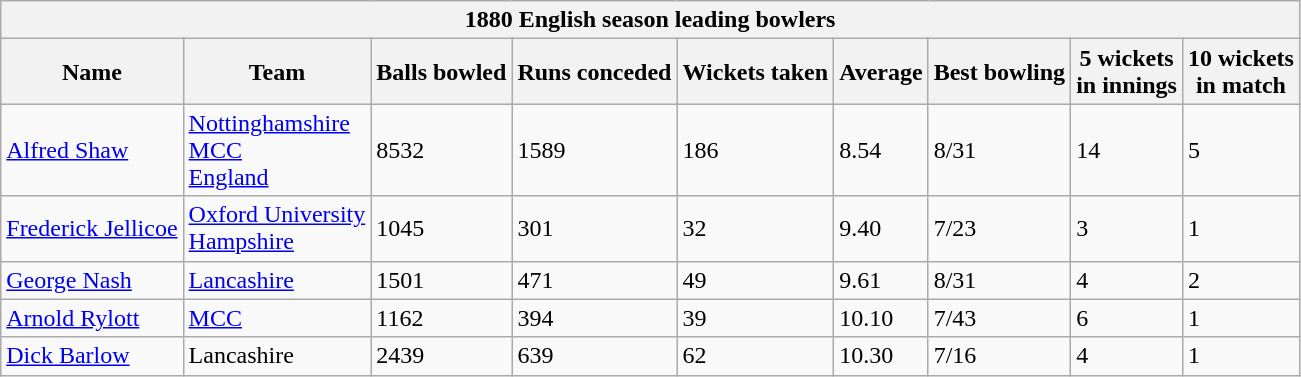<table class="wikitable">
<tr>
<th bgcolor="#efefef" colspan="9">1880 English season leading bowlers</th>
</tr>
<tr bgcolor="#efefef">
<th>Name</th>
<th>Team</th>
<th>Balls bowled</th>
<th>Runs conceded</th>
<th>Wickets taken</th>
<th>Average</th>
<th>Best bowling</th>
<th>5 wickets<br>in innings</th>
<th>10 wickets<br>in match</th>
</tr>
<tr>
<td><a href='#'>Alfred Shaw</a></td>
<td><a href='#'>Nottinghamshire</a><br><a href='#'>MCC</a><br><a href='#'>England</a></td>
<td>8532</td>
<td>1589</td>
<td>186</td>
<td>8.54</td>
<td>8/31</td>
<td>14</td>
<td>5</td>
</tr>
<tr>
<td><a href='#'>Frederick Jellicoe</a></td>
<td><a href='#'>Oxford University</a><br><a href='#'>Hampshire</a></td>
<td>1045</td>
<td>301</td>
<td>32</td>
<td>9.40</td>
<td>7/23</td>
<td>3</td>
<td>1</td>
</tr>
<tr>
<td><a href='#'>George Nash</a></td>
<td><a href='#'>Lancashire</a></td>
<td>1501</td>
<td>471</td>
<td>49</td>
<td>9.61</td>
<td>8/31</td>
<td>4</td>
<td>2</td>
</tr>
<tr>
<td><a href='#'>Arnold Rylott</a></td>
<td><a href='#'>MCC</a></td>
<td>1162</td>
<td>394</td>
<td>39</td>
<td>10.10</td>
<td>7/43</td>
<td>6</td>
<td>1</td>
</tr>
<tr>
<td><a href='#'>Dick Barlow</a></td>
<td>Lancashire</td>
<td>2439</td>
<td>639</td>
<td>62</td>
<td>10.30</td>
<td>7/16</td>
<td>4</td>
<td>1</td>
</tr>
</table>
